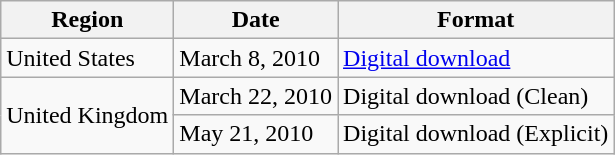<table class="wikitable">
<tr>
<th>Region</th>
<th>Date</th>
<th>Format</th>
</tr>
<tr>
<td>United States</td>
<td>March 8, 2010</td>
<td><a href='#'>Digital download</a></td>
</tr>
<tr>
<td rowspan="2">United Kingdom</td>
<td>March 22, 2010</td>
<td>Digital download (Clean)</td>
</tr>
<tr>
<td>May 21, 2010</td>
<td>Digital download (Explicit)</td>
</tr>
</table>
